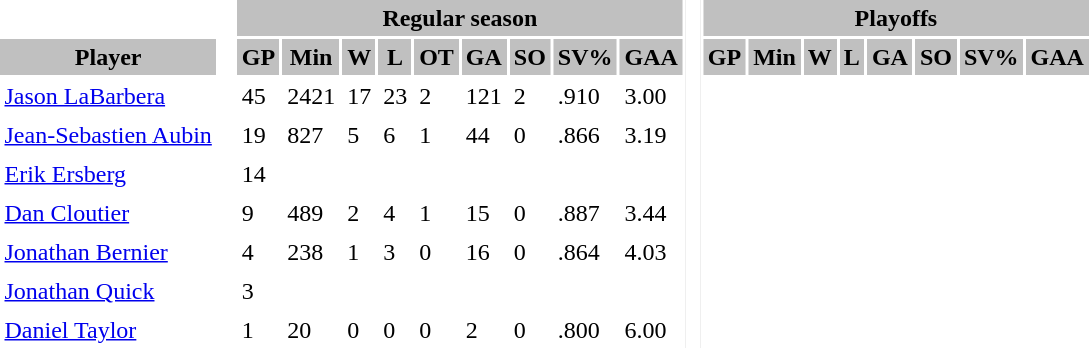<table BORDER="0" CELLPADDING="3" CELLSPACING="2" ID="Table1">
<tr ALIGN="center" bgcolor="#c0c0c0">
<th ALIGN="center" colspan="1" bgcolor="#ffffff"> </th>
<th ALIGN="center" rowspan="99" bgcolor="#ffffff"> </th>
<th ALIGN="center" colspan="9">Regular season</th>
<th ALIGN="center" rowspan="99" bgcolor="#ffffff"> </th>
<th ALIGN="center" colspan="8">Playoffs</th>
</tr>
<tr ALIGN="center" bgcolor="#c0c0c0">
<th ALIGN="center">Player</th>
<th ALIGN="center">GP</th>
<th ALIGN="center">Min</th>
<th ALIGN="center">W</th>
<th ALIGN="center">L</th>
<th ALIGN="center">OT</th>
<th ALIGN="center">GA</th>
<th ALIGN="center">SO</th>
<th ALIGN="center">SV%</th>
<th ALIGN="center">GAA</th>
<th ALIGN="center">GP</th>
<th ALIGN="center">Min</th>
<th ALIGN="center">W</th>
<th ALIGN="center">L</th>
<th ALIGN="center">GA</th>
<th ALIGN="center">SO</th>
<th ALIGN="center">SV%</th>
<th ALIGN="center">GAA</th>
</tr>
<tr>
<td><a href='#'>Jason LaBarbera</a></td>
<td>45</td>
<td>2421</td>
<td>17</td>
<td>23</td>
<td>2</td>
<td>121</td>
<td>2</td>
<td>.910</td>
<td>3.00</td>
</tr>
<tr>
<td><a href='#'>Jean-Sebastien Aubin</a></td>
<td>19</td>
<td>827</td>
<td>5</td>
<td>6</td>
<td>1</td>
<td>44</td>
<td>0</td>
<td>.866</td>
<td>3.19</td>
</tr>
<tr>
<td><a href='#'>Erik Ersberg</a></td>
<td>14</td>
<td></td>
<td></td>
<td></td>
<td></td>
<td></td>
<td></td>
<td></td>
<td></td>
</tr>
<tr>
<td><a href='#'>Dan Cloutier</a></td>
<td>9</td>
<td>489</td>
<td>2</td>
<td>4</td>
<td>1</td>
<td>15</td>
<td>0</td>
<td>.887</td>
<td>3.44</td>
</tr>
<tr>
<td><a href='#'>Jonathan Bernier</a></td>
<td>4</td>
<td>238</td>
<td>1</td>
<td>3</td>
<td>0</td>
<td>16</td>
<td>0</td>
<td>.864</td>
<td>4.03</td>
</tr>
<tr>
<td><a href='#'>Jonathan Quick</a></td>
<td>3</td>
<td></td>
<td></td>
<td></td>
<td></td>
<td></td>
<td></td>
<td></td>
<td></td>
</tr>
<tr>
<td><a href='#'>Daniel Taylor</a></td>
<td>1</td>
<td>20</td>
<td>0</td>
<td>0</td>
<td>0</td>
<td>2</td>
<td>0</td>
<td>.800</td>
<td>6.00</td>
</tr>
</table>
